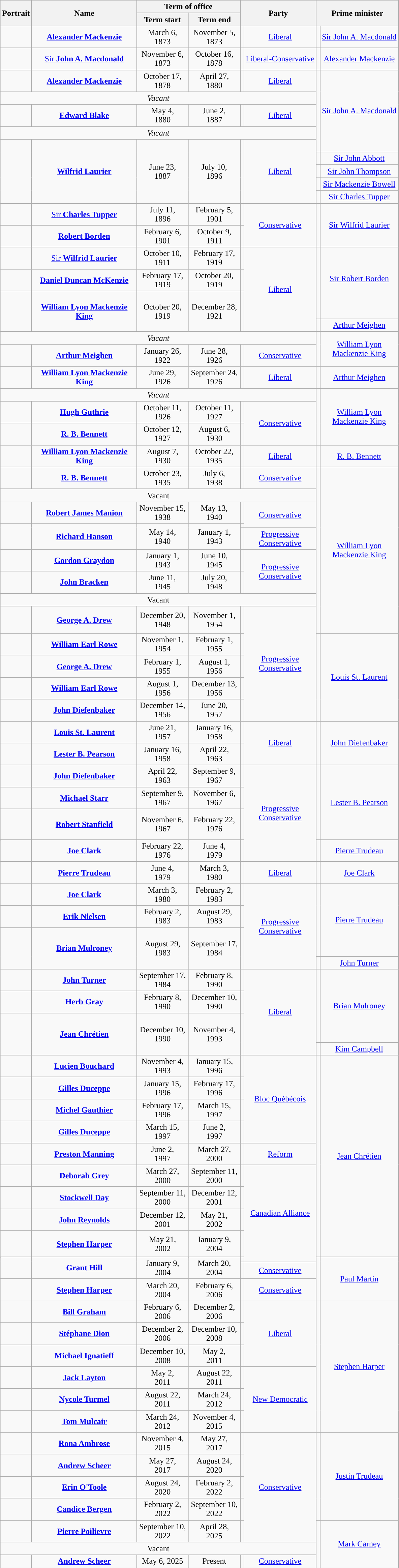<table class="wikitable sortable mw-collapsible sticky-header-multi" style="text-align:center;">
<tr>
<th rowspan="2" scope="col">Portrait</th>
<th rowspan="2" scope="col" width="200px">Name<br></th>
<th colspan="2" scope="col" width="100px">Term of office</th>
<th colspan="2" rowspan="2">Party</th>
<th colspan="2" rowspan="2">Prime minister<br></th>
</tr>
<tr>
<th width="95px">Term start</th>
<th width="95px">Term end</th>
</tr>
<tr>
<td></td>
<td><a href='#'><strong>Alexander Mackenzie</strong></a><br></td>
<td>March 6,<br>1873</td>
<td>November 5,<br>1873</td>
<td style="background:"></td>
<td><a href='#'>Liberal</a></td>
<td style="background:"></td>
<td><a href='#'>Sir John A. Macdonald</a><br><a href='#'></a></td>
</tr>
<tr>
<td></td>
<td><a href='#'>Sir <strong>John A. Macdonald</strong></a><br></td>
<td>November 6,<br>1873</td>
<td>October 16,<br>1878</td>
<td style="background:"></td>
<td><a href='#'>Liberal-Conservative</a></td>
<td style="background:"></td>
<td><a href='#'>Alexander Mackenzie</a><br><a href='#'></a></td>
</tr>
<tr>
<td></td>
<td><a href='#'><strong>Alexander Mackenzie</strong></a><br></td>
<td>October 17,<br>1878</td>
<td>April 27,<br>1880</td>
<td style="background:"></td>
<td><a href='#'>Liberal</a></td>
<td rowspan="5" style="background:"></td>
<td rowspan="5"><a href='#'>Sir John A. Macdonald</a><br><a href='#'></a></td>
</tr>
<tr>
<td colspan="6"><em>Vacant</em><br></td>
</tr>
<tr>
<td></td>
<td><strong><a href='#'>Edward Blake</a></strong><br></td>
<td>May 4,<br>1880</td>
<td>June 2,<br>1887</td>
<td style="background:"></td>
<td><a href='#'>Liberal</a></td>
</tr>
<tr>
<td colspan="6"><em>Vacant</em><br></td>
</tr>
<tr style="height:25px">
<td rowspan="5"></td>
<td rowspan="5"><strong><a href='#'>Wilfrid Laurier</a></strong><br></td>
<td rowspan="5">June 23,<br>1887</td>
<td rowspan="5">July 10,<br>1896</td>
<td rowspan="5" style="background:"></td>
<td rowspan="5"><a href='#'>Liberal</a></td>
</tr>
<tr>
<td style="background:"></td>
<td><a href='#'>Sir John Abbott</a><br><a href='#'></a></td>
</tr>
<tr>
<td style="background:"></td>
<td><a href='#'>Sir John Thompson</a><br><a href='#'></a></td>
</tr>
<tr>
<td style="background:"></td>
<td><a href='#'>Sir Mackenzie Bowell</a><br><a href='#'></a></td>
</tr>
<tr>
<td style="background:"></td>
<td><a href='#'>Sir Charles Tupper</a><br><a href='#'></a></td>
</tr>
<tr>
<td></td>
<td><a href='#'>Sir <strong>Charles Tupper</strong></a><br></td>
<td>July 11,<br>1896</td>
<td>February 5,<br>1901</td>
<td style="background:"></td>
<td rowspan="2"><a href='#'>Conservative</a></td>
<td rowspan="2" style="background:"></td>
<td rowspan="2"><a href='#'>Sir Wilfrid Laurier</a><br><a href='#'></a></td>
</tr>
<tr>
<td></td>
<td><strong><a href='#'>Robert Borden</a></strong><br></td>
<td>February 6,<br>1901</td>
<td>October 9,<br>1911</td>
<td style="background:"></td>
</tr>
<tr>
<td></td>
<td><a href='#'>Sir <strong>Wilfrid Laurier</strong></a><br></td>
<td>October 10,<br>1911</td>
<td>February 17,<br>1919</td>
<td style="background:"></td>
<td rowspan="4"><a href='#'>Liberal</a></td>
<td rowspan="3" style="background:"></td>
<td rowspan="3"><a href='#'>Sir Robert Borden</a><br><a href='#'></a><br><a href='#'></a></td>
</tr>
<tr>
<td></td>
<td><strong><a href='#'>Daniel Duncan McKenzie</a></strong><br></td>
<td>February 17,<br>1919</td>
<td>October 20,<br>1919</td>
<td style="background:"></td>
</tr>
<tr style="height:55px">
<td rowspan="2"></td>
<td rowspan="2"><strong><a href='#'>William Lyon Mackenzie King</a></strong><br></td>
<td rowspan="2">October 20,<br>1919</td>
<td rowspan="2">December 28,<br>1921</td>
<td rowspan="2" style="background:"></td>
</tr>
<tr>
<td style="background:"></td>
<td><a href='#'>Arthur Meighen</a><br><a href='#'></a></td>
</tr>
<tr>
<td colspan="6"><em>Vacant</em><em><br></em></td>
<td rowspan="2" style="background:"></td>
<td rowspan="2"><a href='#'>William Lyon<br>Mackenzie King</a><br><a href='#'></a></td>
</tr>
<tr>
<td></td>
<td><strong><a href='#'>Arthur Meighen</a></strong><br></td>
<td>January 26,<br>1922</td>
<td>June 28,<br>1926</td>
<td style="background:"></td>
<td><a href='#'>Conservative</a></td>
</tr>
<tr>
<td></td>
<td><strong><a href='#'>William Lyon Mackenzie King</a></strong><br></td>
<td>June 29,<br>1926</td>
<td>September 24,<br>1926</td>
<td style="background:"></td>
<td><a href='#'>Liberal</a></td>
<td style="background:"></td>
<td><a href='#'>Arthur Meighen</a><br><a href='#'></a></td>
</tr>
<tr>
<td colspan="6"><em>Vacant</em><em><br></td>
<td rowspan="3" style="background:"></td>
<td rowspan="3"><a href='#'>William Lyon<br>Mackenzie King</a><br><a href='#'></a></td>
</tr>
<tr>
<td></td>
<td><strong><a href='#'>Hugh Guthrie</a></strong><br></td>
<td>October 11,<br>1926</td>
<td>October 11,<br>1927</td>
<td style="background:"></td>
<td rowspan="2"><a href='#'>Conservative</a></td>
</tr>
<tr>
<td></td>
<td><strong><a href='#'>R. B. Bennett</a></strong><br></td>
<td>October 12,<br>1927</td>
<td>August 6,<br>1930</td>
<td style="background:"></td>
</tr>
<tr>
<td></td>
<td><strong><a href='#'>William Lyon Mackenzie King</a></strong><br></td>
<td>August 7,<br>1930</td>
<td>October 22,<br>1935</td>
<td style="background:"></td>
<td><a href='#'>Liberal</a></td>
<td style="background:"></td>
<td><a href='#'>R. B. Bennett</a><br><a href='#'></a></td>
</tr>
<tr>
<td></td>
<td><strong><a href='#'>R. B. Bennett</a></strong><br></td>
<td>October 23,<br>1935</td>
<td>July 6,<br>1938</td>
<td style="background:"></td>
<td><a href='#'>Conservative</a></td>
<td rowspan="9" style="background:"></td>
<td rowspan="9"><a href='#'>William Lyon<br>Mackenzie King</a><br><a href='#'></a></td>
</tr>
<tr>
<td colspan="6"></em>Vacant<em></em><br><em></td>
</tr>
<tr>
<td></td>
<td><strong><a href='#'>Robert James Manion</a></strong><br></td>
<td>November 15,<br>1938</td>
<td>May 13,<br>1940</td>
<td style="background:"></td>
<td rowspan="2"><a href='#'>Conservative</a></td>
</tr>
<tr>
<td rowspan="2"></td>
<td rowspan="2"><a href='#'><strong>Richard Hanson</strong></a><br></td>
<td rowspan="2">May 14,<br>1940</td>
<td rowspan="2">January 1,<br>1943</td>
<td style="background:"></td>
</tr>
<tr>
<td style="background:"></td>
<td><a href='#'>Progressive<br>Conservative</a></td>
</tr>
<tr>
<td></td>
<td><strong><a href='#'>Gordon Graydon</a></strong><br></td>
<td>January 1,<br>1943</td>
<td>June 10,<br>1945</td>
<td style="background:"></td>
<td rowspan="2"><a href='#'>Progressive<br>Conservative</a></td>
</tr>
<tr>
<td></td>
<td><strong><a href='#'>John Bracken</a></strong><br></td>
<td>June 11,<br>1945</td>
<td>July 20,<br>1948</td>
<td style="background:"></td>
</tr>
<tr>
<td colspan="6"></em>Vacant<em><br></td>
</tr>
<tr style="height:54px">
<td rowspan="2"></td>
<td rowspan="2"><strong><a href='#'>George A. Drew</a></strong><br></td>
<td rowspan="2">December 20,<br>1948</td>
<td rowspan="2">November 1,<br>1954</td>
<td rowspan="2" style="background:"></td>
<td rowspan="6"><a href='#'>Progressive<br>Conservative</a></td>
</tr>
<tr>
<td rowspan="5" style="background:"></td>
<td rowspan="5"><a href='#'>Louis St. Laurent</a><br><a href='#'></a></td>
</tr>
<tr>
<td></td>
<td><strong><a href='#'>William Earl Rowe</a></strong><br></td>
<td>November 1,<br>1954</td>
<td>February 1,<br>1955</td>
<td style="background:"></td>
</tr>
<tr>
<td></td>
<td><strong><a href='#'>George A. Drew</a></strong><br></td>
<td>February 1,<br>1955</td>
<td>August 1,<br>1956</td>
<td style="background:"></td>
</tr>
<tr>
<td></td>
<td><strong><a href='#'>William Earl Rowe</a></strong><br></td>
<td>August 1,<br>1956</td>
<td>December 13,<br>1956</td>
<td style="background:"></td>
</tr>
<tr>
<td></td>
<td><strong><a href='#'>John Diefenbaker</a></strong><br></td>
<td>December 14,<br>1956</td>
<td>June 20,<br>1957</td>
<td style="background:"></td>
</tr>
<tr>
<td></td>
<td><strong><a href='#'>Louis St. Laurent</a></strong><br></td>
<td>June 21,<br>1957</td>
<td>January 16,<br>1958</td>
<td style="background:"></td>
<td rowspan="2"><a href='#'>Liberal</a></td>
<td rowspan="2" style="background:"></td>
<td rowspan="2"><a href='#'>John Diefenbaker</a><br><a href='#'></a></td>
</tr>
<tr>
<td></td>
<td><strong><a href='#'>Lester B. Pearson</a></strong><br></td>
<td>January 16,<br>1958</td>
<td>April 22,<br>1963</td>
<td style="background:"></td>
</tr>
<tr>
<td></td>
<td><strong><a href='#'>John Diefenbaker</a></strong><br></td>
<td>April 22,<br>1963</td>
<td>September 9,<br>1967</td>
<td style="background:"></td>
<td rowspan="5"><a href='#'>Progressive<br>Conservative</a></td>
<td rowspan="3" style="background:"></td>
<td rowspan="3"><a href='#'>Lester B. Pearson</a><br><a href='#'></a></td>
</tr>
<tr>
<td></td>
<td><a href='#'><strong>Michael Starr</strong></a><br></td>
<td>September 9,<br>1967</td>
<td>November 6,<br>1967</td>
<td style="background:"></td>
</tr>
<tr style="height:61px">
<td rowspan="2"></td>
<td rowspan="2"><strong><a href='#'>Robert Stanfield</a></strong><br></td>
<td rowspan="2">November 6,<br>1967</td>
<td rowspan="2">February 22,<br>1976</td>
<td rowspan="2" style="background:"></td>
</tr>
<tr>
<td rowspan="2" style="background:"></td>
<td rowspan="2"><a href='#'>Pierre Trudeau</a><br><a href='#'></a></td>
</tr>
<tr>
<td></td>
<td><strong><a href='#'>Joe Clark</a></strong><br></td>
<td>February 22,<br>1976</td>
<td>June 4,<br>1979</td>
<td style="background:"></td>
</tr>
<tr>
<td></td>
<td><strong><a href='#'>Pierre Trudeau</a></strong><br></td>
<td>June 4,<br>1979</td>
<td>March 3,<br>1980</td>
<td style="background:"></td>
<td><a href='#'>Liberal</a></td>
<td style="background:"></td>
<td><a href='#'>Joe Clark</a><br><a href='#'></a></td>
</tr>
<tr>
<td></td>
<td><strong><a href='#'>Joe Clark</a></strong><br></td>
<td>March 3,<br>1980</td>
<td>February 2,<br>1983</td>
<td style="background:"></td>
<td rowspan="4"><a href='#'>Progressive<br>Conservative</a></td>
<td rowspan="3" style="background:"></td>
<td rowspan="3"><a href='#'>Pierre Trudeau</a><br><a href='#'></a></td>
</tr>
<tr>
<td></td>
<td><strong><a href='#'>Erik Nielsen</a></strong><br></td>
<td>February 2,<br>1983</td>
<td>August 29,<br>1983</td>
<td style="background:"></td>
</tr>
<tr style="height:57px">
<td rowspan="2"></td>
<td rowspan="2"><strong><a href='#'>Brian Mulroney</a></strong><br></td>
<td rowspan="2">August 29,<br>1983</td>
<td rowspan="2">September 17,<br>1984</td>
<td rowspan="2" style="background:"></td>
</tr>
<tr>
<td style="background:"></td>
<td><a href='#'>John Turner</a><br><a href='#'></a></td>
</tr>
<tr>
<td></td>
<td><strong><a href='#'>John Turner</a></strong><br></td>
<td>September 17,<br>1984</td>
<td>February 8,<br>1990</td>
<td style="background:"></td>
<td rowspan="4"><a href='#'>Liberal</a></td>
<td rowspan="3" style="background:"></td>
<td rowspan="3"><a href='#'>Brian Mulroney</a><br><a href='#'></a></td>
</tr>
<tr>
<td></td>
<td><strong><a href='#'>Herb Gray</a></strong><br></td>
<td>February 8,<br>1990</td>
<td>December 10,<br>1990</td>
<td style="background:"></td>
</tr>
<tr style="height:58px">
<td rowspan="2"></td>
<td rowspan="2"><strong><a href='#'>Jean Chrétien</a></strong><br></td>
<td rowspan="2">December 10,<br>1990</td>
<td rowspan="2">November 4,<br>1993</td>
<td rowspan="2" style="background:"></td>
</tr>
<tr>
<td style="background:"></td>
<td><a href='#'>Kim Campbell</a><br><a href='#'></a></td>
</tr>
<tr>
<td></td>
<td><strong><a href='#'>Lucien Bouchard</a></strong><br></td>
<td>November 4,<br>1993</td>
<td>January 15,<br>1996</td>
<td style="background:"></td>
<td rowspan="4"><a href='#'>Bloc Québécois</a></td>
<td rowspan="9" style="background:"></td>
<td rowspan="9"><a href='#'>Jean Chrétien</a><br><a href='#'></a></td>
</tr>
<tr>
<td></td>
<td><strong><a href='#'>Gilles Duceppe</a></strong><br></td>
<td>January 15,<br>1996</td>
<td>February 17,<br>1996</td>
<td style="background:"></td>
</tr>
<tr>
<td></td>
<td><strong><a href='#'>Michel Gauthier</a></strong><br></td>
<td>February 17,<br>1996</td>
<td>March 15,<br>1997</td>
<td style="background:"></td>
</tr>
<tr>
<td></td>
<td><strong><a href='#'>Gilles Duceppe</a></strong><br></td>
<td>March 15,<br>1997</td>
<td>June 2,<br>1997</td>
<td style="background:"></td>
</tr>
<tr>
<td></td>
<td><strong><a href='#'>Preston Manning</a></strong><br></td>
<td>June 2,<br>1997</td>
<td>March 27,<br>2000</td>
<td style="background:"></td>
<td><a href='#'>Reform</a></td>
</tr>
<tr>
<td></td>
<td><strong><a href='#'>Deborah Grey</a></strong><br></td>
<td>March 27,<br>2000</td>
<td>September 11,<br>2000</td>
<td style="background:"></td>
<td rowspan="6"><a href='#'>Canadian Alliance</a></td>
</tr>
<tr>
<td></td>
<td><strong><a href='#'>Stockwell Day</a></strong><br></td>
<td>September 11,<br>2000</td>
<td>December 12,<br>2001</td>
<td style="background:"></td>
</tr>
<tr>
<td></td>
<td><a href='#'><strong>John Reynolds</strong></a><br></td>
<td>December 12,<br>2001</td>
<td>May 21,<br>2002</td>
<td style="background:"></td>
</tr>
<tr style="height:52px">
<td rowspan="2"></td>
<td rowspan="2"><strong><a href='#'>Stephen Harper</a></strong><br></td>
<td rowspan="2">May 21,<br>2002</td>
<td rowspan="2">January 9,<br>2004</td>
<td rowspan="2" style="background:"></td>
</tr>
<tr>
<td rowspan="4" style="background:"></td>
<td rowspan="4"><a href='#'>Paul Martin</a><br><a href='#'></a></td>
</tr>
<tr>
<td rowspan="2"></td>
<td rowspan="2"><a href='#'><strong>Grant Hill</strong></a><br></td>
<td rowspan="2">January 9,<br>2004</td>
<td rowspan="2">March 20,<br>2004</td>
<td style="background:"></td>
</tr>
<tr>
<td style="background:"></td>
<td><a href='#'>Conservative</a></td>
</tr>
<tr>
<td></td>
<td><strong><a href='#'>Stephen Harper</a></strong><br></td>
<td>March 20,<br>2004</td>
<td>February 6,<br>2006</td>
<td style="background:"></td>
<td><a href='#'>Conservative</a></td>
</tr>
<tr>
<td></td>
<td><a href='#'><strong>Bill Graham</strong></a><br></td>
<td>February 6,<br>2006</td>
<td>December 2,<br>2006</td>
<td style="background:"></td>
<td rowspan="3"><a href='#'>Liberal</a></td>
<td rowspan="6" style="background:"></td>
<td rowspan="6"><a href='#'>Stephen Harper</a><br><a href='#'></a></td>
</tr>
<tr>
<td></td>
<td><strong><a href='#'>Stéphane Dion</a></strong><br></td>
<td>December 2,<br>2006</td>
<td>December 10,<br>2008</td>
<td style="background:"></td>
</tr>
<tr>
<td></td>
<td><strong><a href='#'>Michael Ignatieff</a></strong><br></td>
<td>December 10,<br>2008</td>
<td>May 2,<br>2011</td>
<td style="background:"></td>
</tr>
<tr>
<td></td>
<td><strong><a href='#'>Jack Layton</a></strong><br></td>
<td>May 2,<br>2011</td>
<td>August 22,<br>2011</td>
<td style="background:"></td>
<td rowspan="3"><a href='#'>New Democratic</a></td>
</tr>
<tr>
<td></td>
<td><strong><a href='#'>Nycole Turmel</a></strong><br></td>
<td>August 22,<br>2011</td>
<td>March 24,<br>2012</td>
<td style="background:"></td>
</tr>
<tr>
<td></td>
<td><strong><a href='#'>Tom Mulcair</a></strong><br></td>
<td>March 24,<br>2012</td>
<td>November 4,<br>2015</td>
<td style="background:"></td>
</tr>
<tr>
<td></td>
<td><strong><a href='#'>Rona Ambrose</a></strong><br></td>
<td>November 4,<br>2015</td>
<td>May 27,<br>2017</td>
<td style="background:"></td>
<td rowspan="6"><a href='#'>Conservative</a></td>
<td rowspan="5" style="background:"></td>
<td rowspan="5"><a href='#'>Justin Trudeau</a><br><a href='#'></a></td>
</tr>
<tr>
<td></td>
<td><strong><a href='#'>Andrew Scheer</a></strong><br></td>
<td>May 27,<br>2017</td>
<td>August 24,<br>2020</td>
<td style="background:"></td>
</tr>
<tr>
<td></td>
<td><strong><a href='#'>Erin O'Toole</a></strong><br></td>
<td>August 24,<br>2020</td>
<td>February 2,<br>2022</td>
<td style="background:"></td>
</tr>
<tr>
<td></td>
<td><a href='#'><strong>Candice Bergen</strong></a><br></td>
<td>February 2,<br>2022</td>
<td>September 10,<br>2022</td>
<td style="background:"></td>
</tr>
<tr>
<td rowspan="2"></td>
<td rowspan="2"><strong><a href='#'>Pierre Poilievre</a></strong><br></td>
<td rowspan="2">September 10,<br>2022</td>
<td rowspan="2">April 28,<br>2025</td>
<td rowspan="2" style="background:"></td>
</tr>
<tr>
<td rowspan="3" style="background:"></td>
<td rowspan="3"><a href='#'>Mark Carney</a><br><a href='#'></a></td>
</tr>
<tr>
<td colspan="6"></em>Vacant<em><br></td>
</tr>
<tr>
<td></td>
<td><strong><a href='#'>Andrew Scheer</a></strong><br></td>
<td>May 6, 2025</td>
<td>Present</td>
<td style="background:"></td>
<td><a href='#'>Conservative</a></td>
</tr>
</table>
